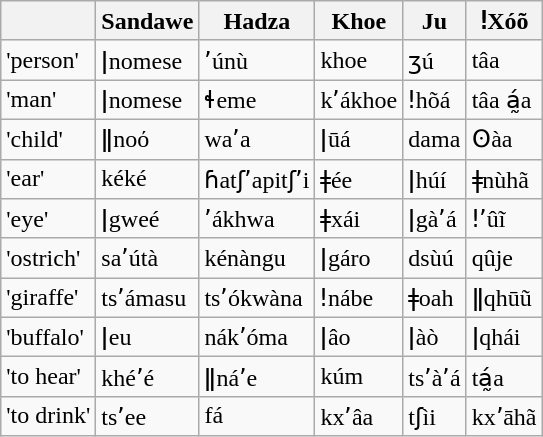<table class="wikitable">
<tr>
<th></th>
<th>Sandawe</th>
<th>Hadza</th>
<th>Khoe</th>
<th>Ju</th>
<th>ǃXóõ</th>
</tr>
<tr>
<td>'person'</td>
<td>ǀnomese</td>
<td>ʼúnù</td>
<td>khoe</td>
<td>ʒú</td>
<td>tâa</td>
</tr>
<tr>
<td>'man'</td>
<td>ǀnomese</td>
<td>ɬeme</td>
<td>kʼákhoe</td>
<td>ǃhõá</td>
<td>tâa á̰a</td>
</tr>
<tr>
<td>'child'</td>
<td>ǁnoό</td>
<td>waʼa</td>
<td>ǀūá</td>
<td>dama</td>
<td>ʘàa</td>
</tr>
<tr>
<td>'ear'</td>
<td>kéké</td>
<td>ɦatʃʼapitʃʼi</td>
<td>ǂée</td>
<td>ǀhúí</td>
<td>ǂnùhã</td>
</tr>
<tr>
<td>'eye'</td>
<td>ǀgweé</td>
<td>ʼákhwa</td>
<td>ǂxái</td>
<td>ǀgàʼá</td>
<td>ǃʼûĩ</td>
</tr>
<tr>
<td>'ostrich'</td>
<td>saʼútà</td>
<td>kénàngu</td>
<td>ǀgáro</td>
<td>dsùú</td>
<td>qûje</td>
</tr>
<tr>
<td>'giraffe'</td>
<td>tsʼámasu</td>
<td>tsʼókwàna</td>
<td>ǃnábe</td>
<td>ǂoah</td>
<td>ǁqhūũ</td>
</tr>
<tr>
<td>'buffalo'</td>
<td>ǀeu</td>
<td>nákʼóma</td>
<td>ǀâo</td>
<td>ǀàò</td>
<td>ǀqhái</td>
</tr>
<tr>
<td>'to hear'</td>
<td>khéʼé</td>
<td>ǁnáʼe</td>
<td>kúm</td>
<td>tsʼàʼá</td>
<td>tá̰a</td>
</tr>
<tr>
<td>'to drink'</td>
<td>tsʼee</td>
<td>fá</td>
<td>kxʼâa</td>
<td>tʃìi</td>
<td>kxʼāhã</td>
</tr>
</table>
